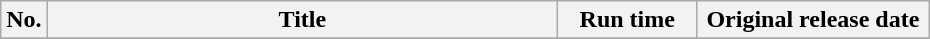<table class="wikitable wikiepisodetable mw-collapsible mw-collapsed" style="max-width:800px">
<tr>
<th width=5%><abbr>No.</abbr></th>
<th width=55%>Title</th>
<th width=15%>Run time</th>
<th width=25%>Original release date</th>
</tr>
<tr>
</tr>
</table>
